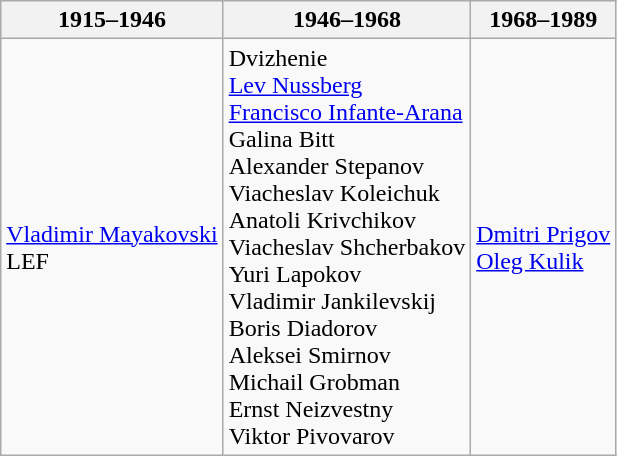<table class="wikitable sortable">
<tr>
<th>1915–1946</th>
<th>1946–1968</th>
<th>1968–1989</th>
</tr>
<tr>
<td><a href='#'>Vladimir Mayakovski</a><br>LEF</td>
<td>Dvizhenie<br><a href='#'>Lev Nussberg</a><br><a href='#'>Francisco Infante-Arana</a><br>Galina Bitt<br>Alexander Stepanov<br>Viacheslav Koleichuk<br>Anatoli Krivchikov<br>Viacheslav Shcherbakov<br>Yuri Lapokov<br>Vladimir Jankilevskij<br>Boris Diadorov<br>Aleksei Smirnov<br>Michail Grobman<br>Ernst Neizvestny<br>Viktor Pivovarov</td>
<td><a href='#'>Dmitri Prigov</a><br><a href='#'>Oleg Kulik</a></td>
</tr>
</table>
